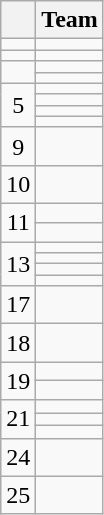<table class=wikitable style="text-align:center;">
<tr>
<th></th>
<th>Team</th>
</tr>
<tr>
<td></td>
<td style="text-align:left;"></td>
</tr>
<tr>
<td></td>
<td style="text-align:left;"></td>
</tr>
<tr>
<td rowspan=2></td>
<td style="text-align:left;"></td>
</tr>
<tr>
<td style="text-align:left;"></td>
</tr>
<tr>
<td rowspan=4>5</td>
<td style="text-align:left;"></td>
</tr>
<tr>
<td style="text-align:left;"></td>
</tr>
<tr>
<td style="text-align:left;"></td>
</tr>
<tr>
<td style="text-align:left;"></td>
</tr>
<tr>
<td>9</td>
<td style="text-align:left;"></td>
</tr>
<tr>
<td>10</td>
<td style="text-align:left;"></td>
</tr>
<tr>
<td rowspan=2>11</td>
<td style="text-align:left;"></td>
</tr>
<tr>
<td style="text-align:left;"></td>
</tr>
<tr>
<td rowspan=4>13</td>
<td style="text-align:left;"></td>
</tr>
<tr>
<td style="text-align:left;"></td>
</tr>
<tr>
<td style="text-align:left;"></td>
</tr>
<tr>
<td style="text-align:left;"></td>
</tr>
<tr>
<td>17</td>
<td style="text-align:left;"></td>
</tr>
<tr>
<td>18</td>
<td style="text-align:left;"></td>
</tr>
<tr>
<td rowspan=2>19</td>
<td style="text-align:left;"></td>
</tr>
<tr>
<td style="text-align:left;"></td>
</tr>
<tr>
<td rowspan=3>21</td>
<td style="text-align:left;"></td>
</tr>
<tr>
<td style="text-align:left;"></td>
</tr>
<tr>
<td style="text-align:left;"></td>
</tr>
<tr>
<td>24</td>
<td style="text-align:left;"></td>
</tr>
<tr>
<td>25</td>
<td style="text-align:left;"></td>
</tr>
</table>
